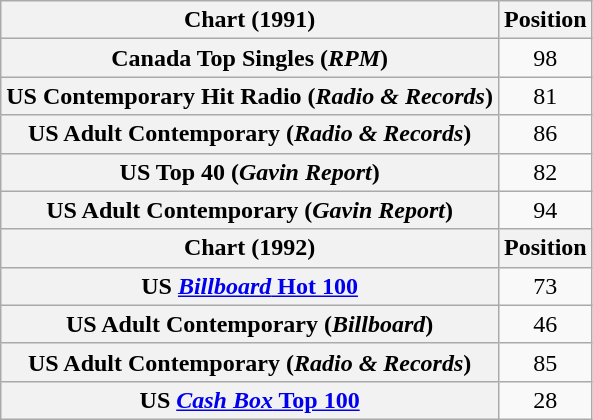<table class="wikitable plainrowheaders" style="text-align:center;">
<tr>
<th scope="col">Chart (1991)</th>
<th scope="col">Position</th>
</tr>
<tr>
<th scope="row">Canada Top Singles (<em>RPM</em>)</th>
<td>98</td>
</tr>
<tr>
<th scope="row">US Contemporary Hit Radio (<em>Radio & Records</em>)</th>
<td>81</td>
</tr>
<tr>
<th scope="row">US Adult Contemporary (<em>Radio & Records</em>)</th>
<td>86</td>
</tr>
<tr>
<th scope="row">US Top 40 (<em>Gavin Report</em>)</th>
<td>82</td>
</tr>
<tr>
<th scope="row">US Adult Contemporary (<em>Gavin Report</em>)</th>
<td>94</td>
</tr>
<tr>
<th scope="col">Chart (1992)</th>
<th scope="col">Position</th>
</tr>
<tr>
<th scope="row">US <a href='#'><em>Billboard</em> Hot 100</a></th>
<td>73</td>
</tr>
<tr>
<th scope="row">US Adult Contemporary (<em>Billboard</em>)</th>
<td>46</td>
</tr>
<tr>
<th scope="row">US Adult Contemporary (<em>Radio & Records</em>)</th>
<td>85</td>
</tr>
<tr>
<th scope="row">US <a href='#'><em>Cash Box</em> Top 100</a></th>
<td>28</td>
</tr>
</table>
